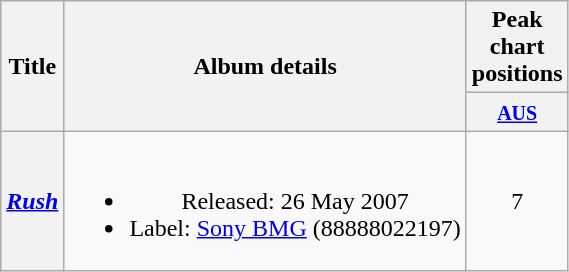<table class="wikitable plainrowheaders" style="text-align:center;">
<tr>
<th rowspan="2">Title</th>
<th rowspan="2">Album details</th>
<th>Peak chart positions</th>
</tr>
<tr>
<th style="width:40px;"><small><a href='#'>AUS</a></small><br></th>
</tr>
<tr>
<th scope="row"><em><a href='#'>Rush</a></em></th>
<td><br><ul><li>Released: 26 May 2007</li><li>Label: <a href='#'>Sony BMG</a> (88888022197)</li></ul></td>
<td>7</td>
</tr>
</table>
